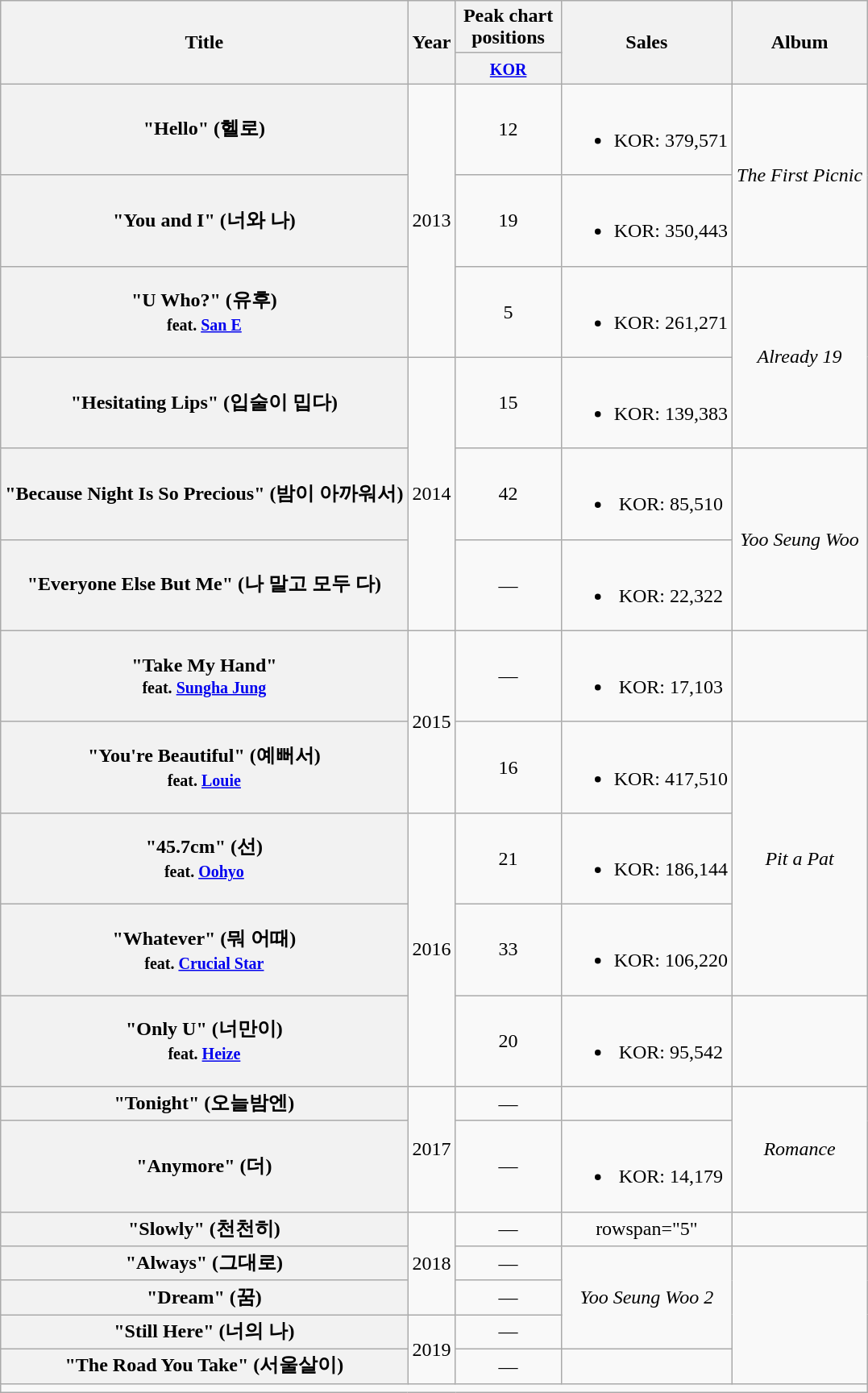<table class="wikitable plainrowheaders" style="text-align:center">
<tr>
<th rowspan="2" scope="col">Title</th>
<th rowspan="2" scope="col">Year</th>
<th colspan="1" scope="col" style="width:5em;">Peak chart positions</th>
<th rowspan="2" scope="col">Sales</th>
<th rowspan="2" scope="col">Album</th>
</tr>
<tr>
<th><small><a href='#'>KOR</a></small><br></th>
</tr>
<tr>
<th scope="row">"Hello" (헬로)</th>
<td rowspan="3">2013</td>
<td>12</td>
<td><br><ul><li>KOR: 379,571</li></ul></td>
<td rowspan="2"><em>The First Picnic</em></td>
</tr>
<tr>
<th scope="row">"You and I" (너와 나)</th>
<td>19</td>
<td><br><ul><li>KOR: 350,443</li></ul></td>
</tr>
<tr>
<th scope="row">"U Who?" (유후)<br><small>feat. <a href='#'>San E</a></small></th>
<td>5</td>
<td><br><ul><li>KOR: 261,271</li></ul></td>
<td rowspan="2"><em> Already 19</em></td>
</tr>
<tr>
<th scope="row">"Hesitating Lips" (입술이 밉다)</th>
<td rowspan="3">2014</td>
<td>15</td>
<td><br><ul><li>KOR: 139,383</li></ul></td>
</tr>
<tr>
<th scope="row">"Because Night Is So Precious" (밤이 아까워서)</th>
<td>42</td>
<td><br><ul><li>KOR: 85,510</li></ul></td>
<td rowspan="2"><em>Yoo Seung Woo</em></td>
</tr>
<tr>
<th scope="row">"Everyone Else But Me" (나 말고 모두 다)</th>
<td>—</td>
<td><br><ul><li>KOR: 22,322</li></ul></td>
</tr>
<tr>
<th scope="row">"Take My Hand"<br><small>feat. <a href='#'>Sungha Jung</a></small></th>
<td rowspan="2">2015</td>
<td>—</td>
<td><br><ul><li>KOR: 17,103</li></ul></td>
<td></td>
</tr>
<tr>
<th scope="row">"You're Beautiful" (예뻐서)<br><small>feat. <a href='#'>Louie</a></small></th>
<td>16</td>
<td><br><ul><li>KOR: 417,510</li></ul></td>
<td rowspan="3"><em>Pit a Pat</em></td>
</tr>
<tr>
<th scope="row">"45.7cm" (선) <br><small>feat. <a href='#'>Oohyo</a></small></th>
<td rowspan="3">2016</td>
<td>21</td>
<td><br><ul><li>KOR: 186,144</li></ul></td>
</tr>
<tr>
<th scope="row">"Whatever" (뭐 어때)<br><small>feat. <a href='#'>Crucial Star</a></small></th>
<td>33</td>
<td><br><ul><li>KOR: 106,220</li></ul></td>
</tr>
<tr>
<th scope="row">"Only U" (너만이)<br><small>feat. <a href='#'>Heize</a></small></th>
<td>20</td>
<td><br><ul><li>KOR: 95,542</li></ul></td>
<td></td>
</tr>
<tr>
<th scope="row">"Tonight" (오늘밤엔)</th>
<td rowspan="2">2017</td>
<td>—</td>
<td></td>
<td rowspan="2"><em>Romance</em></td>
</tr>
<tr>
<th scope="row">"Anymore" (더)</th>
<td>—</td>
<td><br><ul><li>KOR: 14,179</li></ul></td>
</tr>
<tr>
<th scope="row">"Slowly" (천천히)</th>
<td rowspan="3">2018</td>
<td>—</td>
<td>rowspan="5" </td>
<td></td>
</tr>
<tr>
<th scope="row">"Always" (그대로)</th>
<td>—</td>
<td rowspan="3"><em>Yoo Seung Woo 2</em></td>
</tr>
<tr>
<th scope="row">"Dream" (꿈)</th>
<td>—</td>
</tr>
<tr>
<th scope="row">"Still Here" (너의 나)</th>
<td rowspan="2">2019</td>
<td>—</td>
</tr>
<tr>
<th scope="row">"The Road You Take" (서울살이)</th>
<td>—</td>
<td></td>
</tr>
<tr>
<td colspan="5"></td>
</tr>
</table>
